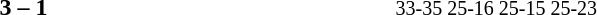<table>
<tr>
<th width=200></th>
<th width=80></th>
<th width=200></th>
<th width=220></th>
</tr>
<tr>
<td align=right><strong></strong></td>
<td align=center><strong>3 – 1</strong></td>
<td></td>
<td><small>33-35 25-16 25-15 25-23</small></td>
</tr>
</table>
